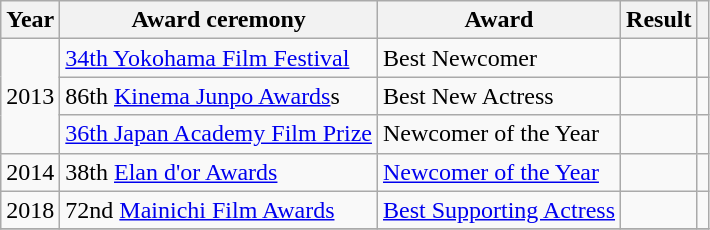<table class="wikitable sortable">
<tr>
<th>Year</th>
<th>Award ceremony</th>
<th>Award</th>
<th>Result</th>
<th class="unsortable"></th>
</tr>
<tr>
<td rowspan=3>2013</td>
<td><a href='#'>34th Yokohama Film Festival</a></td>
<td>Best Newcomer</td>
<td></td>
<td></td>
</tr>
<tr>
<td>86th <a href='#'>Kinema Junpo Awards</a>s</td>
<td>Best New Actress</td>
<td></td>
<td></td>
</tr>
<tr>
<td><a href='#'>36th Japan Academy Film Prize</a></td>
<td>Newcomer of the Year</td>
<td></td>
<td></td>
</tr>
<tr>
<td>2014</td>
<td>38th <a href='#'>Elan d'or Awards</a></td>
<td><a href='#'>Newcomer of the Year</a></td>
<td></td>
<td></td>
</tr>
<tr>
<td>2018</td>
<td>72nd <a href='#'>Mainichi Film Awards</a></td>
<td><a href='#'>Best Supporting Actress</a></td>
<td></td>
<td></td>
</tr>
<tr>
</tr>
</table>
